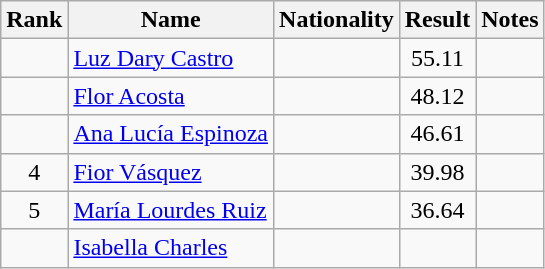<table class="wikitable sortable" style="text-align:center">
<tr>
<th>Rank</th>
<th>Name</th>
<th>Nationality</th>
<th>Result</th>
<th>Notes</th>
</tr>
<tr>
<td></td>
<td align=left><a href='#'>Luz Dary Castro</a></td>
<td align=left></td>
<td>55.11</td>
<td></td>
</tr>
<tr>
<td></td>
<td align=left><a href='#'>Flor Acosta</a></td>
<td align=left></td>
<td>48.12</td>
<td></td>
</tr>
<tr>
<td></td>
<td align=left><a href='#'>Ana Lucía Espinoza</a></td>
<td align=left></td>
<td>46.61</td>
<td></td>
</tr>
<tr>
<td>4</td>
<td align=left><a href='#'>Fior Vásquez</a></td>
<td align=left></td>
<td>39.98</td>
<td></td>
</tr>
<tr>
<td>5</td>
<td align=left><a href='#'>María Lourdes Ruiz</a></td>
<td align=left></td>
<td>36.64</td>
<td></td>
</tr>
<tr>
<td></td>
<td align=left><a href='#'>Isabella Charles</a></td>
<td align=left></td>
<td></td>
<td></td>
</tr>
</table>
